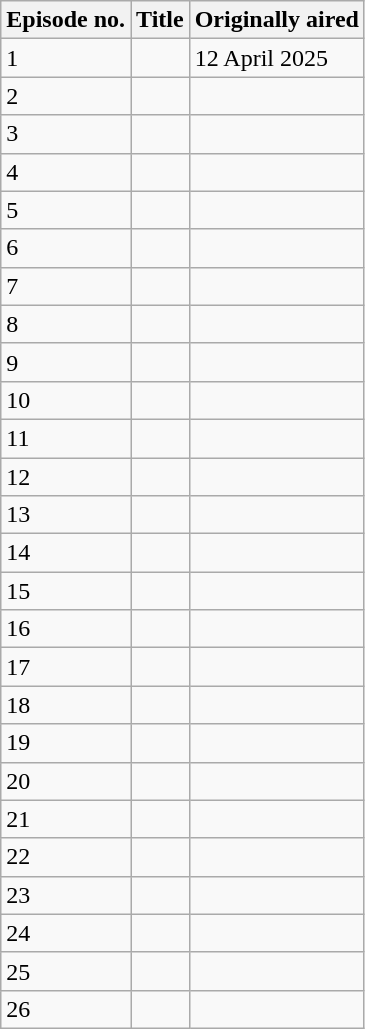<table class="wikitable">
<tr>
<th>Episode no.</th>
<th>Title</th>
<th>Originally aired</th>
</tr>
<tr>
<td><div> 1 </div></td>
<td></td>
<td><div> 12 April 2025 </div></td>
</tr>
<tr>
<td><div> 2 </div></td>
<td></td>
<td></td>
</tr>
<tr>
<td><div> 3 </div></td>
<td></td>
<td></td>
</tr>
<tr>
<td><div> 4 </div></td>
<td></td>
<td></td>
</tr>
<tr>
<td><div> 5 </div></td>
<td></td>
<td></td>
</tr>
<tr>
<td><div> 6 </div></td>
<td></td>
<td></td>
</tr>
<tr>
<td><div> 7 </div></td>
<td></td>
<td></td>
</tr>
<tr>
<td><div> 8 </div></td>
<td></td>
<td></td>
</tr>
<tr>
<td><div> 9 </div></td>
<td></td>
<td></td>
</tr>
<tr>
<td><div> 10 </div></td>
<td></td>
<td></td>
</tr>
<tr>
<td><div> 11 </div></td>
<td></td>
<td></td>
</tr>
<tr>
<td><div> 12 </div></td>
<td></td>
<td></td>
</tr>
<tr>
<td><div> 13 </div></td>
<td></td>
<td></td>
</tr>
<tr>
<td><div> 14 </div></td>
<td></td>
<td></td>
</tr>
<tr>
<td><div> 15 </div></td>
<td></td>
<td></td>
</tr>
<tr>
<td><div> 16 </div></td>
<td></td>
<td></td>
</tr>
<tr>
<td><div> 17 </div></td>
<td></td>
<td></td>
</tr>
<tr>
<td><div> 18 </div></td>
<td></td>
<td></td>
</tr>
<tr>
<td><div> 19 </div></td>
<td></td>
<td></td>
</tr>
<tr>
<td><div> 20 </div></td>
<td></td>
<td></td>
</tr>
<tr>
<td><div> 21 </div></td>
<td></td>
<td></td>
</tr>
<tr>
<td><div> 22 </div></td>
<td></td>
<td></td>
</tr>
<tr>
<td><div> 23 </div></td>
<td></td>
<td></td>
</tr>
<tr>
<td><div> 24 </div></td>
<td></td>
<td></td>
</tr>
<tr>
<td><div> 25 </div></td>
<td></td>
<td></td>
</tr>
<tr>
<td><div> 26 </div></td>
<td></td>
<td></td>
</tr>
</table>
